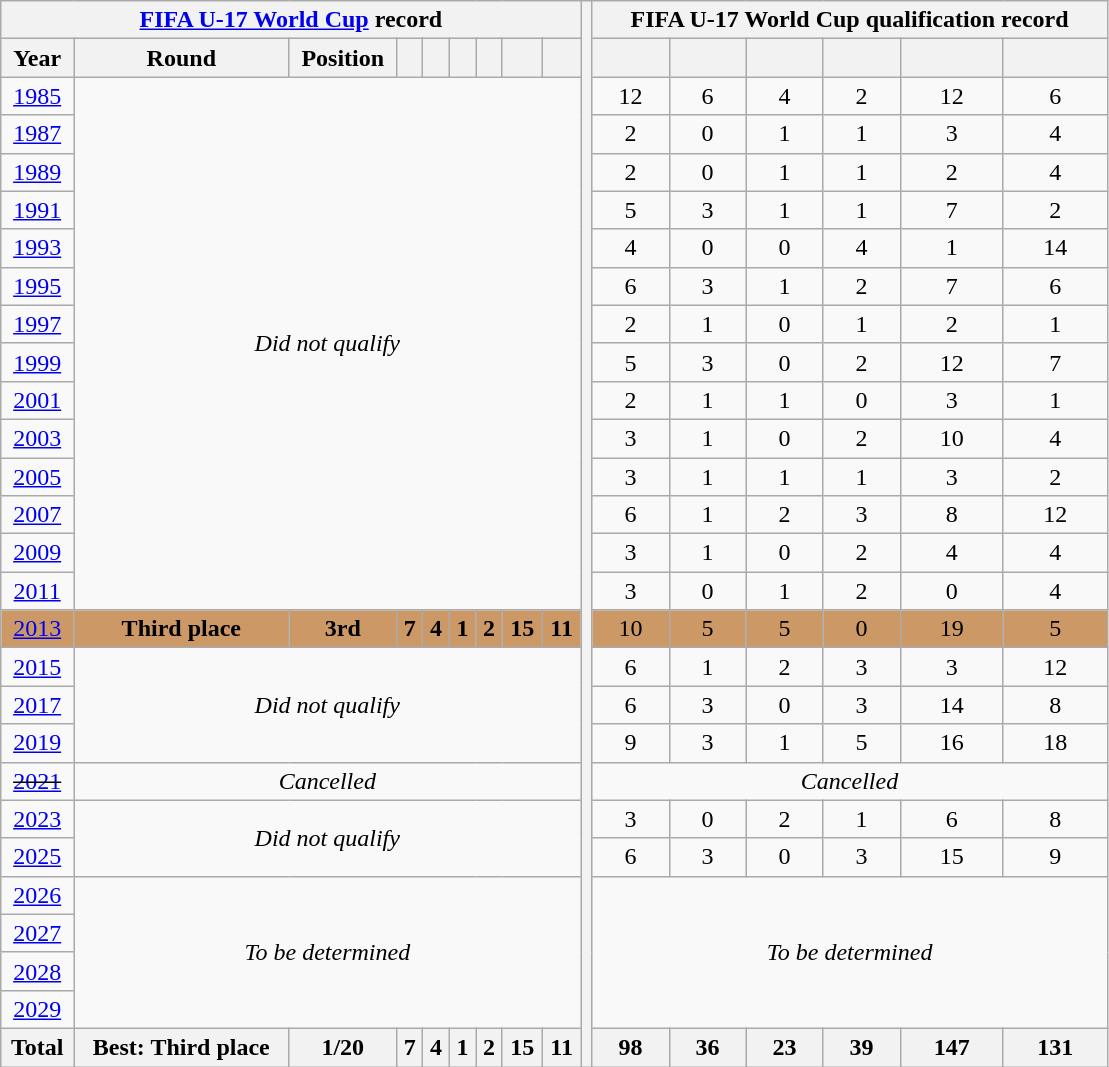<table class="wikitable" style="text-align: center;">
<tr>
<th colspan=9><a href='#'>FIFA U-17 World Cup</a> record</th>
<th width=1% rowspan=28></th>
<th colspan=6>FIFA U-17 World Cup qualification record</th>
</tr>
<tr>
<th>Year</th>
<th>Round</th>
<th>Position</th>
<th></th>
<th></th>
<th></th>
<th></th>
<th></th>
<th></th>
<th></th>
<th></th>
<th></th>
<th></th>
<th></th>
<th></th>
</tr>
<tr>
<td> <a href='#'>1985</a></td>
<td colspan=8 rowspan=14><em>Did not qualify</em></td>
<td>12</td>
<td>6</td>
<td>4</td>
<td>2</td>
<td>12</td>
<td>6</td>
</tr>
<tr>
<td> <a href='#'>1987</a></td>
<td>2</td>
<td>0</td>
<td>1</td>
<td>1</td>
<td>3</td>
<td>4</td>
</tr>
<tr>
<td> <a href='#'>1989</a></td>
<td>2</td>
<td>0</td>
<td>1</td>
<td>1</td>
<td>2</td>
<td>4</td>
</tr>
<tr>
<td> <a href='#'>1991</a></td>
<td>5</td>
<td>3</td>
<td>1</td>
<td>1</td>
<td>7</td>
<td>2</td>
</tr>
<tr>
<td> <a href='#'>1993</a></td>
<td>4</td>
<td>0</td>
<td>0</td>
<td>4</td>
<td>1</td>
<td>14</td>
</tr>
<tr>
<td> <a href='#'>1995</a></td>
<td>6</td>
<td>3</td>
<td>1</td>
<td>2</td>
<td>7</td>
<td>6</td>
</tr>
<tr>
<td> <a href='#'>1997</a></td>
<td>2</td>
<td>1</td>
<td>0</td>
<td>1</td>
<td>2</td>
<td>1</td>
</tr>
<tr>
<td> <a href='#'>1999</a></td>
<td>5</td>
<td>3</td>
<td>0</td>
<td>2</td>
<td>12</td>
<td>7</td>
</tr>
<tr>
<td> <a href='#'>2001</a></td>
<td>2</td>
<td>1</td>
<td>1</td>
<td>0</td>
<td>3</td>
<td>1</td>
</tr>
<tr>
<td> <a href='#'>2003</a></td>
<td>3</td>
<td>1</td>
<td>0</td>
<td>2</td>
<td>10</td>
<td>4</td>
</tr>
<tr>
<td> <a href='#'>2005</a></td>
<td>3</td>
<td>1</td>
<td>1</td>
<td>1</td>
<td>3</td>
<td>2</td>
</tr>
<tr>
<td> <a href='#'>2007</a></td>
<td>6</td>
<td>1</td>
<td>2</td>
<td>3</td>
<td>8</td>
<td>12</td>
</tr>
<tr>
<td> <a href='#'>2009</a></td>
<td>3</td>
<td>1</td>
<td>0</td>
<td>2</td>
<td>4</td>
<td>4</td>
</tr>
<tr>
<td> <a href='#'>2011</a></td>
<td>3</td>
<td>0</td>
<td>1</td>
<td>2</td>
<td>0</td>
<td>4</td>
</tr>
<tr bgcolor="#cc9966">
<td> <a href='#'>2013</a></td>
<td><strong>Third place</strong></td>
<td><strong>3rd</strong></td>
<td><strong>7</strong></td>
<td><strong>4</strong></td>
<td><strong>1</strong></td>
<td><strong>2</strong></td>
<td><strong>15</strong></td>
<td><strong>11</strong></td>
<td>10</td>
<td>5</td>
<td>5</td>
<td>0</td>
<td>19</td>
<td>5</td>
</tr>
<tr>
<td> <a href='#'>2015</a></td>
<td rowspan=3 colspan=8><em>Did not qualify</em></td>
<td>6</td>
<td>1</td>
<td>2</td>
<td>3</td>
<td>3</td>
<td>12</td>
</tr>
<tr>
<td> <a href='#'>2017</a></td>
<td>6</td>
<td>3</td>
<td>0</td>
<td>3</td>
<td>14</td>
<td>8</td>
</tr>
<tr>
<td> <a href='#'>2019</a></td>
<td>9</td>
<td>3</td>
<td>1</td>
<td>5</td>
<td>16</td>
<td>18</td>
</tr>
<tr>
<td> <s><a href='#'>2021</a></s></td>
<td colspan=8><em>Cancelled</em></td>
<td colspan=6><em>Cancelled</em></td>
</tr>
<tr>
<td> <a href='#'>2023</a></td>
<td rowspan=2 colspan=8><em>Did not qualify</em></td>
<td>3</td>
<td>0</td>
<td>2</td>
<td>1</td>
<td>6</td>
<td>8</td>
</tr>
<tr>
<td> <a href='#'>2025</a></td>
<td>6</td>
<td>3</td>
<td>0</td>
<td>3</td>
<td>15</td>
<td>9</td>
</tr>
<tr>
<td> <a href='#'>2026</a></td>
<td rowspan=4 colspan=8><em>To be determined</em></td>
<td rowspan=4 colspan=6><em>To be determined</em></td>
</tr>
<tr>
<td> <a href='#'>2027</a></td>
</tr>
<tr>
<td> <a href='#'>2028</a></td>
</tr>
<tr>
<td> <a href='#'>2029</a></td>
</tr>
<tr>
<th>Total</th>
<th>Best: Third place</th>
<th>1/20</th>
<th>7</th>
<th>4</th>
<th>1</th>
<th>2</th>
<th>15</th>
<th>11</th>
<th>98</th>
<th>36</th>
<th>23</th>
<th>39</th>
<th>147</th>
<th>131</th>
</tr>
</table>
